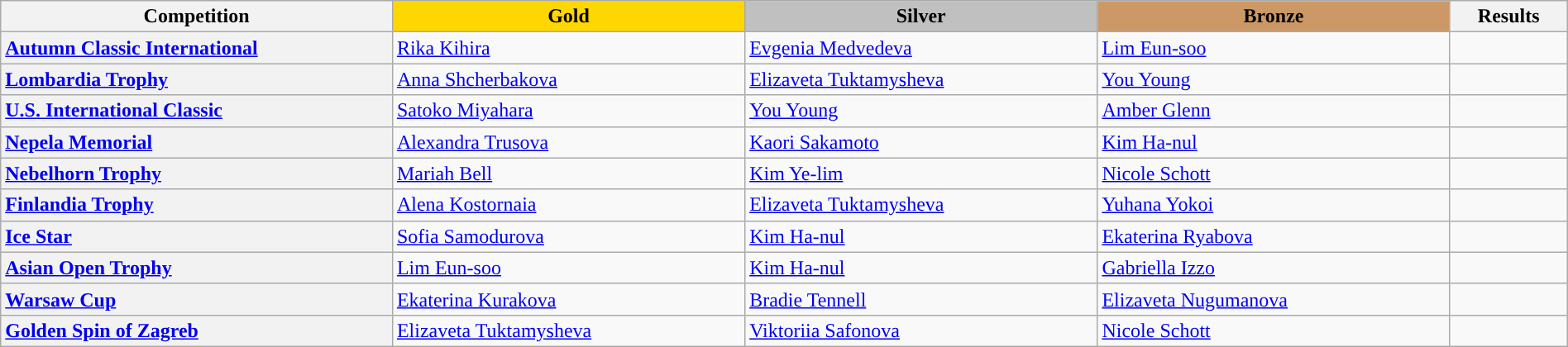<table class="wikitable unsortable" style="text-align:left; width:100%">
<tr>
<th scope="col" style="text-align:center; width:25%;">Competition</th>
<td scope="col" style="text-align:center; width:22.5%; background:gold"><strong>Gold</strong></td>
<td scope="col" style="text-align:center; width:22.5%; background:silver"><strong>Silver</strong></td>
<td scope="col" style="text-align:center; width:22.5%; background:#c96"><strong>Bronze</strong></td>
<th scope="col" style="text-align:center; width:7.5%;">Results</th>
</tr>
<tr>
<th scope="row" style="text-align:left"> <a href='#'>Autumn Classic International</a></th>
<td> <a href='#'>Rika Kihira</a></td>
<td> <a href='#'>Evgenia Medvedeva</a></td>
<td> <a href='#'>Lim Eun-soo</a></td>
<td></td>
</tr>
<tr>
<th scope="row" style="text-align:left"> <a href='#'>Lombardia Trophy</a></th>
<td> <a href='#'>Anna Shcherbakova</a></td>
<td> <a href='#'>Elizaveta Tuktamysheva</a></td>
<td> <a href='#'>You Young</a></td>
<td></td>
</tr>
<tr>
<th scope="row" style="text-align:left"> <a href='#'>U.S. International Classic</a></th>
<td> <a href='#'>Satoko Miyahara</a></td>
<td> <a href='#'>You Young</a></td>
<td> <a href='#'>Amber Glenn</a></td>
<td></td>
</tr>
<tr>
<th scope="row" style="text-align:left"> <a href='#'>Nepela Memorial</a></th>
<td> <a href='#'>Alexandra Trusova</a></td>
<td> <a href='#'>Kaori Sakamoto</a></td>
<td> <a href='#'>Kim Ha-nul</a></td>
<td></td>
</tr>
<tr>
<th scope="row" style="text-align:left"> <a href='#'>Nebelhorn Trophy</a></th>
<td> <a href='#'>Mariah Bell</a></td>
<td> <a href='#'>Kim Ye-lim</a></td>
<td> <a href='#'>Nicole Schott</a></td>
<td></td>
</tr>
<tr>
<th scope="row" style="text-align:left"> <a href='#'>Finlandia Trophy</a></th>
<td> <a href='#'>Alena Kostornaia</a></td>
<td> <a href='#'>Elizaveta Tuktamysheva</a></td>
<td> <a href='#'>Yuhana Yokoi</a></td>
<td></td>
</tr>
<tr>
<th scope="row" style="text-align:left"> <a href='#'>Ice Star</a></th>
<td> <a href='#'>Sofia Samodurova</a></td>
<td> <a href='#'>Kim Ha-nul</a></td>
<td> <a href='#'>Ekaterina Ryabova</a></td>
<td></td>
</tr>
<tr>
<th scope="row" style="text-align:left"> <a href='#'>Asian Open Trophy</a></th>
<td> <a href='#'>Lim Eun-soo</a></td>
<td> <a href='#'>Kim Ha-nul</a></td>
<td> <a href='#'>Gabriella Izzo</a></td>
<td></td>
</tr>
<tr>
<th scope="row" style="text-align:left"> <a href='#'>Warsaw Cup</a></th>
<td> <a href='#'>Ekaterina Kurakova</a></td>
<td> <a href='#'>Bradie Tennell</a></td>
<td> <a href='#'>Elizaveta Nugumanova</a></td>
<td></td>
</tr>
<tr>
<th scope="row" style="text-align:left"> <a href='#'>Golden Spin of Zagreb</a></th>
<td> <a href='#'>Elizaveta Tuktamysheva</a></td>
<td> <a href='#'>Viktoriia Safonova</a></td>
<td> <a href='#'>Nicole Schott</a></td>
<td></td>
</tr>
</table>
